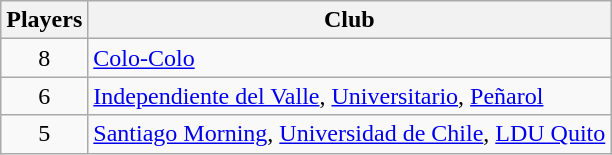<table class="wikitable">
<tr>
<th>Players</th>
<th>Club</th>
</tr>
<tr>
<td align="center">8</td>
<td> <a href='#'>Colo-Colo</a></td>
</tr>
<tr>
<td align="center">6</td>
<td> <a href='#'>Independiente del Valle</a>,  <a href='#'>Universitario</a>,  <a href='#'>Peñarol</a></td>
</tr>
<tr>
<td align="center">5</td>
<td> <a href='#'>Santiago Morning</a>,  <a href='#'>Universidad de Chile</a>,  <a href='#'>LDU Quito</a></td>
</tr>
</table>
